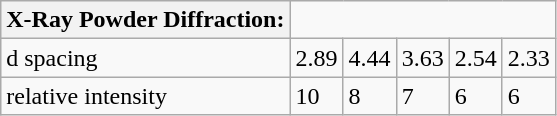<table class="wikitable">
<tr>
<th>X-Ray Powder Diffraction:</th>
</tr>
<tr>
<td>d spacing</td>
<td>2.89</td>
<td>4.44</td>
<td>3.63</td>
<td>2.54</td>
<td>2.33</td>
</tr>
<tr>
<td>relative intensity</td>
<td>10</td>
<td>8</td>
<td>7</td>
<td>6</td>
<td>6</td>
</tr>
</table>
